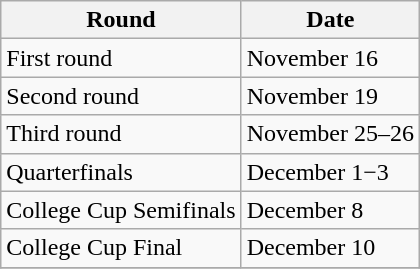<table class="wikitable">
<tr>
<th>Round</th>
<th>Date</th>
</tr>
<tr>
<td>First round</td>
<td>November 16</td>
</tr>
<tr>
<td>Second round</td>
<td>November 19</td>
</tr>
<tr>
<td>Third round</td>
<td>November 25–26</td>
</tr>
<tr>
<td>Quarterfinals</td>
<td>December 1−3</td>
</tr>
<tr>
<td>College Cup Semifinals</td>
<td>December 8</td>
</tr>
<tr>
<td>College Cup Final</td>
<td>December 10</td>
</tr>
<tr>
</tr>
</table>
